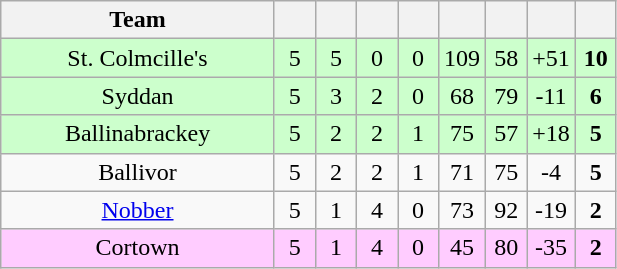<table class="wikitable" style="text-align:center">
<tr>
<th style="width:175px;">Team</th>
<th width="20"></th>
<th width="20"></th>
<th width="20"></th>
<th width="20"></th>
<th width="20"></th>
<th width="20"></th>
<th width="20"></th>
<th width="20"></th>
</tr>
<tr style="background:#cfc;">
<td>St. Colmcille's</td>
<td>5</td>
<td>5</td>
<td>0</td>
<td>0</td>
<td>109</td>
<td>58</td>
<td>+51</td>
<td><strong>10</strong></td>
</tr>
<tr style="background:#cfc;">
<td>Syddan</td>
<td>5</td>
<td>3</td>
<td>2</td>
<td>0</td>
<td>68</td>
<td>79</td>
<td>-11</td>
<td><strong>6</strong></td>
</tr>
<tr style="background:#cfc;">
<td>Ballinabrackey</td>
<td>5</td>
<td>2</td>
<td>2</td>
<td>1</td>
<td>75</td>
<td>57</td>
<td>+18</td>
<td><strong>5</strong></td>
</tr>
<tr>
<td>Ballivor</td>
<td>5</td>
<td>2</td>
<td>2</td>
<td>1</td>
<td>71</td>
<td>75</td>
<td>-4</td>
<td><strong>5</strong></td>
</tr>
<tr>
<td><a href='#'>Nobber</a></td>
<td>5</td>
<td>1</td>
<td>4</td>
<td>0</td>
<td>73</td>
<td>92</td>
<td>-19</td>
<td><strong>2</strong></td>
</tr>
<tr style="background:#fcf;">
<td>Cortown</td>
<td>5</td>
<td>1</td>
<td>4</td>
<td>0</td>
<td>45</td>
<td>80</td>
<td>-35</td>
<td><strong>2</strong></td>
</tr>
</table>
